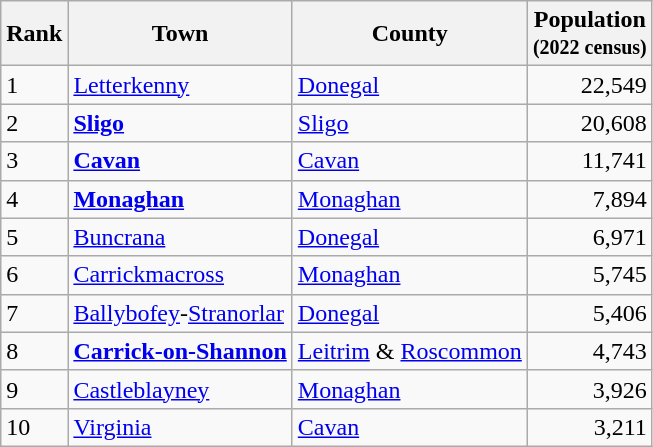<table class="wikitable">
<tr>
<th>Rank</th>
<th>Town</th>
<th>County</th>
<th>Population<br><small>(2022 census)</small></th>
</tr>
<tr>
<td align=left>1</td>
<td><a href='#'>Letterkenny</a></td>
<td><a href='#'>Donegal</a></td>
<td align=right>22,549</td>
</tr>
<tr>
<td align=left>2</td>
<td><strong><a href='#'>Sligo</a></strong></td>
<td><a href='#'>Sligo</a></td>
<td align=right>20,608</td>
</tr>
<tr>
<td align=left>3</td>
<td><strong><a href='#'>Cavan</a></strong></td>
<td><a href='#'>Cavan</a></td>
<td align=right>11,741</td>
</tr>
<tr>
<td align=left>4</td>
<td><strong><a href='#'>Monaghan</a></strong></td>
<td><a href='#'>Monaghan</a></td>
<td align=right>7,894</td>
</tr>
<tr>
<td align=left>5</td>
<td><a href='#'>Buncrana</a></td>
<td><a href='#'>Donegal</a></td>
<td align=right>6,971</td>
</tr>
<tr>
<td align=left>6</td>
<td><a href='#'>Carrickmacross</a></td>
<td><a href='#'>Monaghan</a></td>
<td align=right>5,745</td>
</tr>
<tr>
<td align=left>7</td>
<td><a href='#'>Ballybofey</a>-<a href='#'>Stranorlar</a></td>
<td><a href='#'>Donegal</a></td>
<td align=right>5,406</td>
</tr>
<tr>
<td align=left>8</td>
<td><strong><a href='#'>Carrick-on-Shannon</a></strong></td>
<td><a href='#'>Leitrim</a> & <a href='#'>Roscommon</a></td>
<td align=right>4,743</td>
</tr>
<tr>
<td align=left>9</td>
<td><a href='#'>Castleblayney</a></td>
<td><a href='#'>Monaghan</a></td>
<td align=right>3,926</td>
</tr>
<tr>
<td align=left>10</td>
<td><a href='#'>Virginia</a></td>
<td><a href='#'>Cavan</a></td>
<td align=right>3,211</td>
</tr>
</table>
